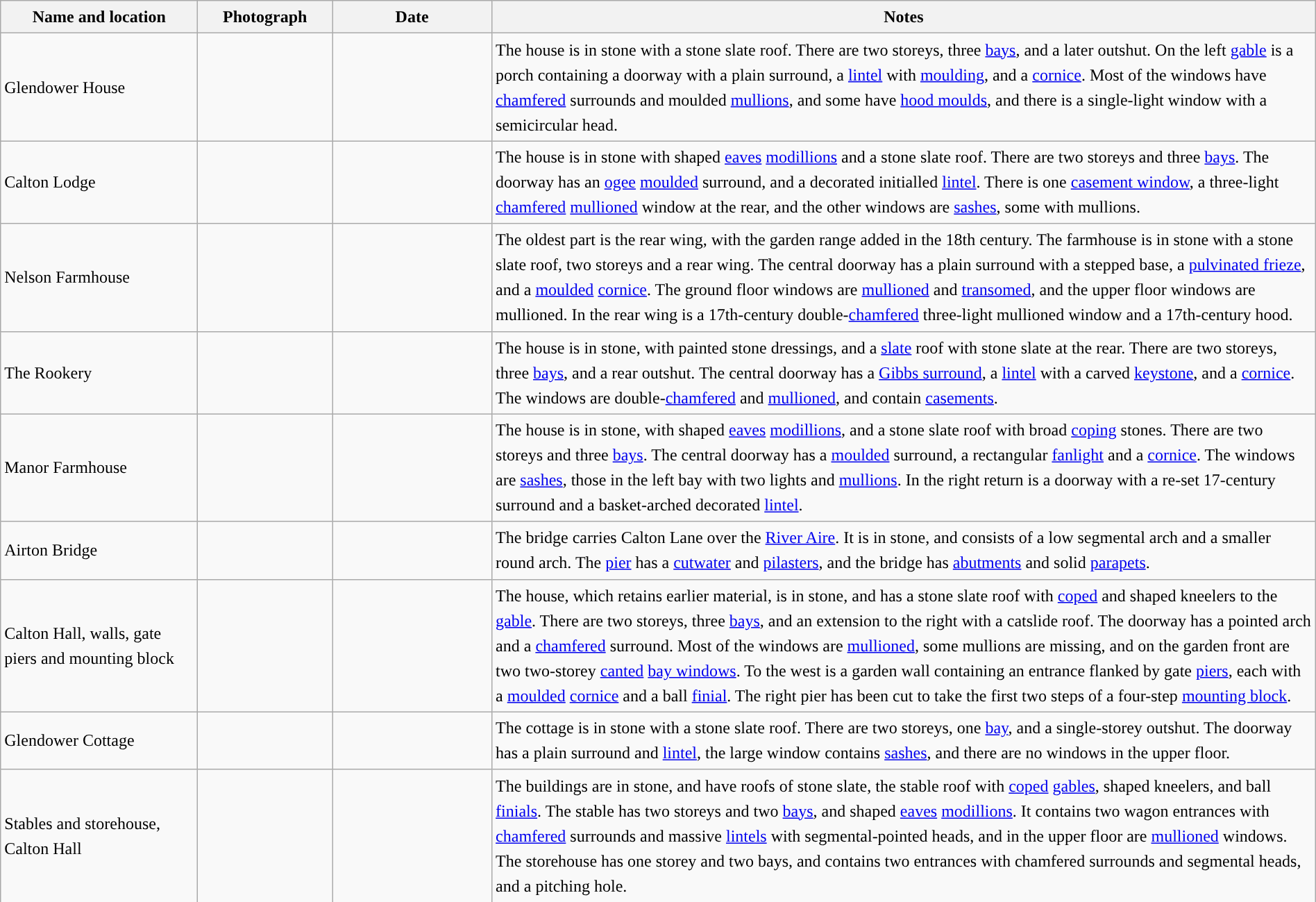<table class="wikitable sortable plainrowheaders" style="width:100%;border:0px;text-align:left;line-height:150%;">
<tr>
<th scope="col"  style="width:150px">Name and location</th>
<th scope="col"  style="width:100px" class="unsortable">Photograph</th>
<th scope="col"  style="width:120px">Date</th>
<th scope="col"  style="width:650px" class="unsortable">Notes</th>
</tr>
<tr>
<td>Glendower House<br><small></small></td>
<td></td>
<td align="center"></td>
<td>The house is in stone with a stone slate roof.  There are two storeys, three <a href='#'>bays</a>, and a later outshut.  On the left <a href='#'>gable</a> is a porch containing a doorway with a plain surround, a <a href='#'>lintel</a> with <a href='#'>moulding</a>, and a <a href='#'>cornice</a>.  Most of the windows have <a href='#'>chamfered</a> surrounds and moulded <a href='#'>mullions</a>, and some have <a href='#'>hood moulds</a>, and there is a single-light window with a semicircular head.</td>
</tr>
<tr>
<td>Calton Lodge<br><small></small></td>
<td></td>
<td align="center"></td>
<td>The house is in stone with shaped <a href='#'>eaves</a> <a href='#'>modillions</a> and a stone slate roof.  There are two storeys and three <a href='#'>bays</a>.  The doorway has an <a href='#'>ogee</a> <a href='#'>moulded</a> surround, and a decorated initialled <a href='#'>lintel</a>.  There is one <a href='#'>casement window</a>, a three-light <a href='#'>chamfered</a> <a href='#'>mullioned</a> window at the rear, and the other windows are <a href='#'>sashes</a>, some with mullions.</td>
</tr>
<tr>
<td>Nelson Farmhouse<br><small></small></td>
<td></td>
<td align="center"></td>
<td>The oldest part is the rear wing, with the garden range added in the 18th century.  The farmhouse is in stone with a stone slate roof, two storeys and a rear wing.  The central doorway has a plain surround with a stepped base, a <a href='#'>pulvinated frieze</a>, and a <a href='#'>moulded</a> <a href='#'>cornice</a>.  The ground floor windows are <a href='#'>mullioned</a> and <a href='#'>transomed</a>, and the upper floor windows are mullioned.  In the rear wing is a 17th-century double-<a href='#'>chamfered</a> three-light mullioned window and a 17th-century hood.</td>
</tr>
<tr>
<td>The Rookery<br><small></small></td>
<td></td>
<td align="center"></td>
<td>The house is in stone, with painted stone dressings, and a <a href='#'>slate</a> roof with stone slate at the rear.  There are two storeys, three <a href='#'>bays</a>, and a rear outshut.  The central doorway has a <a href='#'>Gibbs surround</a>, a <a href='#'>lintel</a> with a carved <a href='#'>keystone</a>, and a <a href='#'>cornice</a>.  The windows are double-<a href='#'>chamfered</a> and <a href='#'>mullioned</a>, and contain <a href='#'>casements</a>.</td>
</tr>
<tr>
<td>Manor Farmhouse<br><small></small></td>
<td></td>
<td align="center"></td>
<td>The house is in stone, with shaped <a href='#'>eaves</a> <a href='#'>modillions</a>, and a stone slate roof with broad <a href='#'>coping</a> stones.  There are two storeys and three <a href='#'>bays</a>.  The central doorway has a <a href='#'>moulded</a> surround, a rectangular <a href='#'>fanlight</a> and a <a href='#'>cornice</a>.  The windows are <a href='#'>sashes</a>, those in the left bay with two lights and <a href='#'>mullions</a>.  In the right return is a doorway with a re-set 17-century  surround and a basket-arched decorated <a href='#'>lintel</a>.</td>
</tr>
<tr>
<td>Airton Bridge<br><small></small></td>
<td></td>
<td align="center"></td>
<td>The bridge carries Calton Lane over the <a href='#'>River Aire</a>.  It is in stone, and consists of a low segmental arch and a smaller round arch.  The <a href='#'>pier</a> has a <a href='#'>cutwater</a> and <a href='#'>pilasters</a>, and the bridge has <a href='#'>abutments</a> and solid <a href='#'>parapets</a>.</td>
</tr>
<tr>
<td>Calton Hall, walls, gate piers and mounting block<br><small></small></td>
<td></td>
<td align="center"></td>
<td>The house, which retains earlier material, is in stone, and has a stone slate roof with <a href='#'>coped</a> and shaped kneelers to the <a href='#'>gable</a>.  There are two storeys, three <a href='#'>bays</a>, and an extension to the right with a catslide roof.  The doorway has a pointed arch and a <a href='#'>chamfered</a> surround.  Most of the windows are <a href='#'>mullioned</a>, some mullions are missing, and on the garden front are two two-storey <a href='#'>canted</a> <a href='#'>bay windows</a>.  To the west is a garden wall containing an entrance flanked by gate <a href='#'>piers</a>, each with a <a href='#'>moulded</a> <a href='#'>cornice</a> and a ball <a href='#'>finial</a>.  The right pier has been cut to take the first two steps of a four-step <a href='#'>mounting block</a>.</td>
</tr>
<tr>
<td>Glendower Cottage<br><small></small></td>
<td></td>
<td align="center"></td>
<td>The cottage is in stone with a stone slate roof.  There are two storeys, one <a href='#'>bay</a>, and a single-storey outshut.  The doorway has a plain surround and <a href='#'>lintel</a>, the large window contains <a href='#'>sashes</a>, and there are no windows in the upper floor.</td>
</tr>
<tr>
<td>Stables and storehouse, Calton Hall<br><small></small></td>
<td></td>
<td align="center"></td>
<td>The buildings are in stone, and have roofs of stone slate, the stable roof with <a href='#'>coped</a> <a href='#'>gables</a>, shaped kneelers, and ball <a href='#'>finials</a>.  The stable has two storeys and two <a href='#'>bays</a>, and shaped <a href='#'>eaves</a> <a href='#'>modillions</a>.  It contains two wagon entrances with <a href='#'>chamfered</a> surrounds and massive <a href='#'>lintels</a> with segmental-pointed heads, and in the upper floor are <a href='#'>mullioned</a> windows.  The storehouse has one storey and two bays, and contains two entrances with chamfered surrounds and segmental heads, and a pitching hole.</td>
</tr>
<tr>
</tr>
</table>
